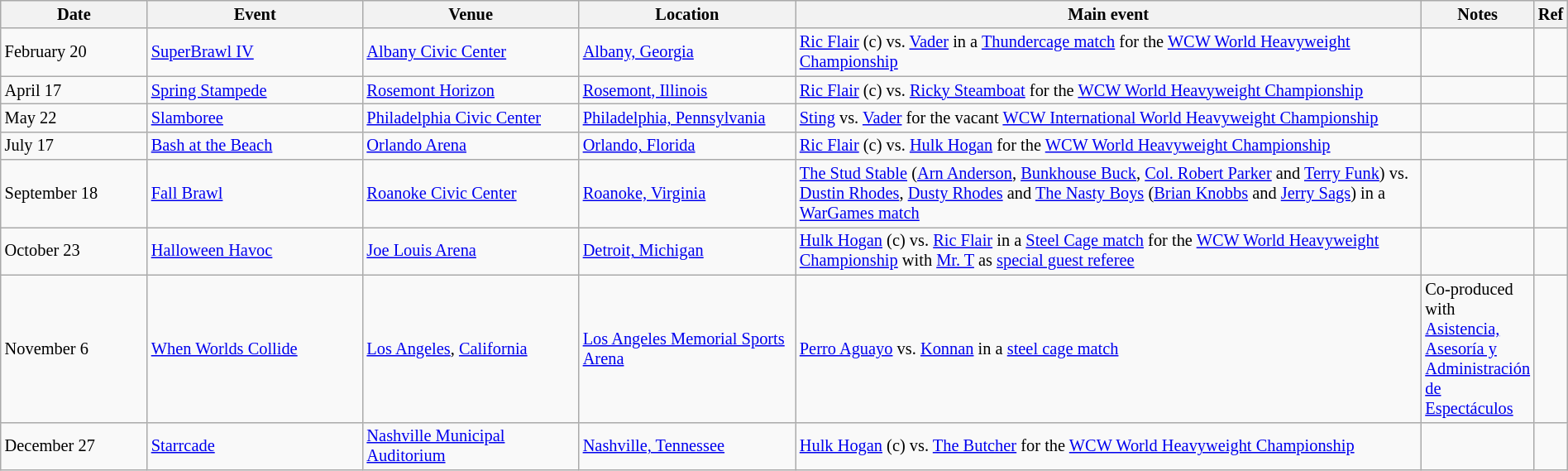<table class="sortable wikitable succession-box" style="font-size:85%; width: 100%">
<tr>
<th width=10%>Date</th>
<th width=15%>Event</th>
<th width=15%>Venue</th>
<th width=15%>Location</th>
<th width=45%>Main event</th>
<th width=15%>Notes</th>
<th width=15%>Ref</th>
</tr>
<tr>
<td>February 20</td>
<td><a href='#'>SuperBrawl IV</a></td>
<td><a href='#'>Albany Civic Center</a></td>
<td><a href='#'>Albany, Georgia</a></td>
<td><a href='#'>Ric Flair</a> (c) vs. <a href='#'>Vader</a> in a <a href='#'>Thundercage match</a> for the <a href='#'>WCW World Heavyweight Championship</a></td>
<td></td>
<td></td>
</tr>
<tr>
<td>April 17</td>
<td><a href='#'>Spring Stampede</a></td>
<td><a href='#'>Rosemont Horizon</a></td>
<td><a href='#'>Rosemont, Illinois</a></td>
<td><a href='#'>Ric Flair</a> (c) vs. <a href='#'>Ricky Steamboat</a> for the <a href='#'>WCW World Heavyweight Championship</a></td>
<td></td>
<td></td>
</tr>
<tr>
<td>May 22</td>
<td><a href='#'>Slamboree</a></td>
<td><a href='#'>Philadelphia Civic Center</a></td>
<td><a href='#'>Philadelphia, Pennsylvania</a></td>
<td><a href='#'>Sting</a> vs. <a href='#'>Vader</a> for the vacant <a href='#'>WCW International World Heavyweight Championship</a></td>
<td></td>
<td></td>
</tr>
<tr>
<td>July 17</td>
<td><a href='#'>Bash at the Beach</a></td>
<td><a href='#'>Orlando Arena</a></td>
<td><a href='#'>Orlando, Florida</a></td>
<td><a href='#'>Ric Flair</a> (c) vs. <a href='#'>Hulk Hogan</a> for the <a href='#'>WCW World Heavyweight Championship</a></td>
<td></td>
<td></td>
</tr>
<tr>
<td>September 18</td>
<td><a href='#'>Fall Brawl</a></td>
<td><a href='#'>Roanoke Civic Center</a></td>
<td><a href='#'>Roanoke, Virginia</a></td>
<td><a href='#'>The Stud Stable</a> (<a href='#'>Arn Anderson</a>, <a href='#'>Bunkhouse Buck</a>, <a href='#'>Col. Robert Parker</a> and <a href='#'>Terry Funk</a>) vs. <a href='#'>Dustin Rhodes</a>, <a href='#'>Dusty Rhodes</a> and <a href='#'>The Nasty Boys</a> (<a href='#'>Brian Knobbs</a> and <a href='#'>Jerry Sags</a>) in a <a href='#'>WarGames match</a></td>
<td></td>
<td></td>
</tr>
<tr>
<td>October 23</td>
<td><a href='#'>Halloween Havoc</a></td>
<td><a href='#'>Joe Louis Arena</a></td>
<td><a href='#'>Detroit, Michigan</a></td>
<td><a href='#'>Hulk Hogan</a> (c) vs. <a href='#'>Ric Flair</a> in a <a href='#'>Steel Cage match</a> for the <a href='#'>WCW World Heavyweight Championship</a> with <a href='#'>Mr. T</a> as <a href='#'>special guest referee</a></td>
<td></td>
<td></td>
</tr>
<tr>
<td>November 6</td>
<td><a href='#'>When Worlds Collide</a></td>
<td><a href='#'>Los Angeles</a>, <a href='#'>California</a></td>
<td><a href='#'>Los Angeles Memorial Sports Arena</a></td>
<td><a href='#'>Perro Aguayo</a> vs. <a href='#'>Konnan</a> in a <a href='#'>steel cage match</a></td>
<td>Co-produced with <a href='#'>Asistencia, Asesoría y Administración de Espectáculos</a></td>
<td></td>
</tr>
<tr>
<td>December 27</td>
<td><a href='#'>Starrcade</a></td>
<td><a href='#'>Nashville Municipal Auditorium</a></td>
<td><a href='#'>Nashville, Tennessee</a></td>
<td><a href='#'>Hulk Hogan</a> (c) vs. <a href='#'>The Butcher</a> for the <a href='#'>WCW World Heavyweight Championship</a></td>
<td></td>
<td></td>
</tr>
</table>
